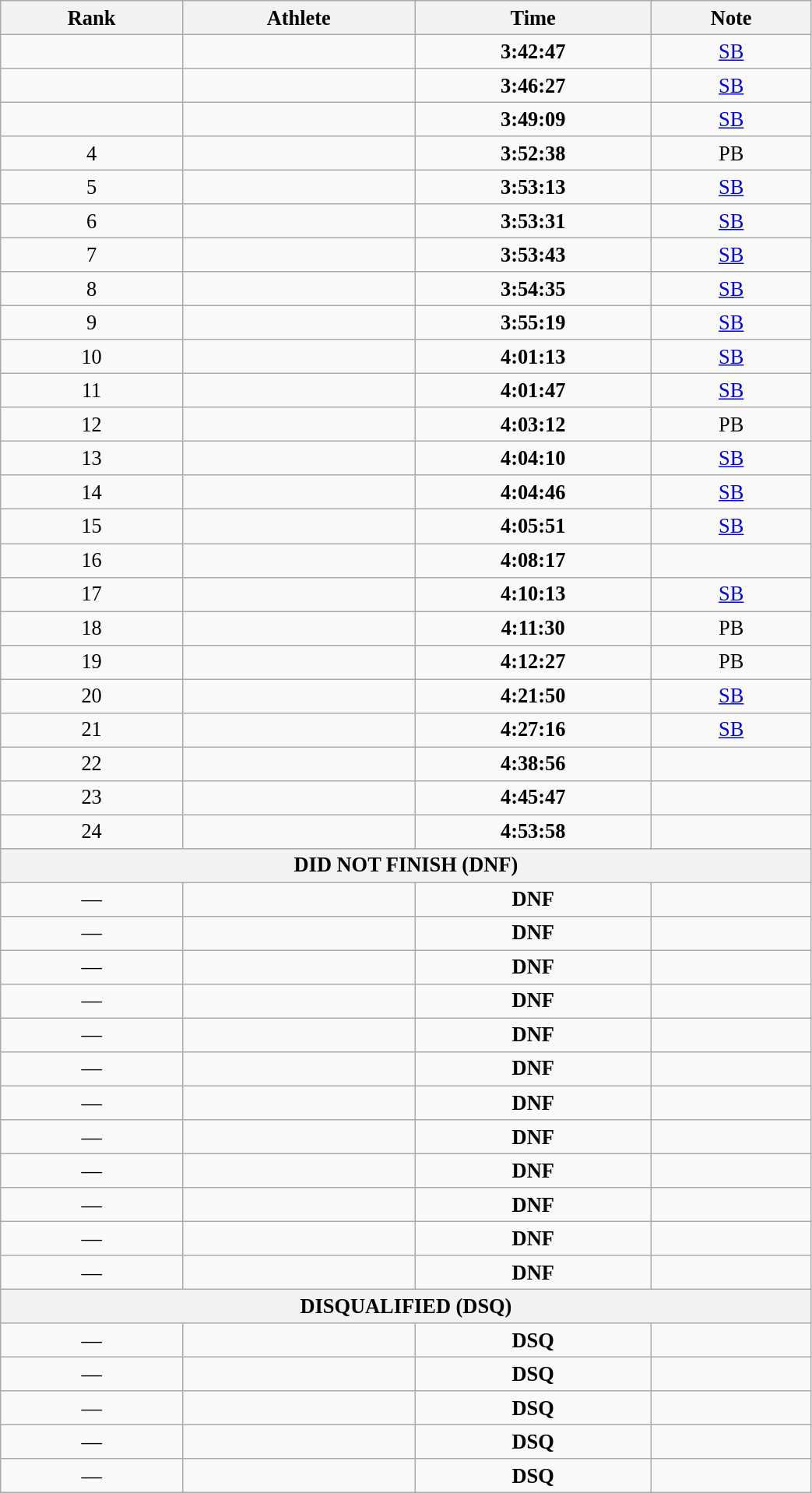<table class="wikitable sortable" style=" text-align:center; font-size:110%;" width="55%">
<tr>
<th>Rank</th>
<th>Athlete</th>
<th>Time</th>
<th>Note</th>
</tr>
<tr>
<td></td>
<td align=left></td>
<td><strong>3:42:47</strong></td>
<td><a href='#'>SB</a></td>
</tr>
<tr>
<td></td>
<td align=left></td>
<td><strong>3:46:27</strong></td>
<td><a href='#'>SB</a></td>
</tr>
<tr>
<td></td>
<td align=left></td>
<td><strong>3:49:09</strong></td>
<td><a href='#'>SB</a></td>
</tr>
<tr>
<td>4</td>
<td align=left></td>
<td><strong> 3:52:38 </strong></td>
<td>PB</td>
</tr>
<tr>
<td>5</td>
<td align=left></td>
<td><strong> 3:53:13 </strong></td>
<td><a href='#'>SB</a></td>
</tr>
<tr>
<td>6</td>
<td align=left></td>
<td><strong> 3:53:31 </strong></td>
<td><a href='#'>SB</a></td>
</tr>
<tr>
<td>7</td>
<td align=left></td>
<td><strong> 3:53:43 </strong></td>
<td><a href='#'>SB</a></td>
</tr>
<tr>
<td>8</td>
<td align=left></td>
<td><strong> 3:54:35 </strong></td>
<td><a href='#'>SB</a></td>
</tr>
<tr>
<td>9</td>
<td align=left></td>
<td><strong> 3:55:19 </strong></td>
<td><a href='#'>SB</a></td>
</tr>
<tr>
<td>10</td>
<td align=left></td>
<td><strong> 4:01:13 </strong></td>
<td><a href='#'>SB</a></td>
</tr>
<tr>
<td>11</td>
<td align=left></td>
<td><strong> 4:01:47 </strong></td>
<td><a href='#'>SB</a></td>
</tr>
<tr>
<td>12</td>
<td align=left></td>
<td><strong> 4:03:12 </strong></td>
<td>PB</td>
</tr>
<tr>
<td>13</td>
<td align=left></td>
<td><strong> 4:04:10 </strong></td>
<td><a href='#'>SB</a></td>
</tr>
<tr>
<td>14</td>
<td align=left></td>
<td><strong> 4:04:46 </strong></td>
<td><a href='#'>SB</a></td>
</tr>
<tr>
<td>15</td>
<td align=left></td>
<td><strong> 4:05:51 </strong></td>
<td><a href='#'>SB</a></td>
</tr>
<tr>
<td>16</td>
<td align=left></td>
<td><strong> 4:08:17 </strong></td>
<td></td>
</tr>
<tr>
<td>17</td>
<td align=left></td>
<td><strong> 4:10:13 </strong></td>
<td><a href='#'>SB</a></td>
</tr>
<tr>
<td>18</td>
<td align=left></td>
<td><strong> 4:11:30 </strong></td>
<td>PB</td>
</tr>
<tr>
<td>19</td>
<td align=left></td>
<td><strong> 4:12:27 </strong></td>
<td>PB</td>
</tr>
<tr>
<td>20</td>
<td align=left></td>
<td><strong> 4:21:50 </strong></td>
<td><a href='#'>SB</a></td>
</tr>
<tr>
<td>21</td>
<td align=left></td>
<td><strong> 4:27:16 </strong></td>
<td><a href='#'>SB</a></td>
</tr>
<tr>
<td>22</td>
<td align=left></td>
<td><strong> 4:38:56 </strong></td>
<td></td>
</tr>
<tr>
<td>23</td>
<td align=left></td>
<td><strong> 4:45:47 </strong></td>
<td></td>
</tr>
<tr>
<td>24</td>
<td align=left></td>
<td><strong> 4:53:58 </strong></td>
<td></td>
</tr>
<tr>
<th colspan="4">DID NOT FINISH (DNF)</th>
</tr>
<tr>
<td>—</td>
<td align=left></td>
<td><strong> DNF</strong></td>
<td></td>
</tr>
<tr>
<td>—</td>
<td align=left></td>
<td><strong> DNF</strong></td>
<td></td>
</tr>
<tr>
<td>—</td>
<td align=left></td>
<td><strong> DNF</strong></td>
<td></td>
</tr>
<tr>
<td>—</td>
<td align=left></td>
<td><strong> DNF</strong></td>
<td></td>
</tr>
<tr>
<td>—</td>
<td align=left></td>
<td><strong> DNF</strong></td>
<td></td>
</tr>
<tr>
<td>—</td>
<td align=left></td>
<td><strong> DNF</strong></td>
<td></td>
</tr>
<tr>
<td>—</td>
<td align=left></td>
<td><strong> DNF</strong></td>
<td></td>
</tr>
<tr>
<td>—</td>
<td align=left></td>
<td><strong> DNF</strong></td>
<td></td>
</tr>
<tr>
<td>—</td>
<td align=left></td>
<td><strong> DNF</strong></td>
<td></td>
</tr>
<tr>
<td>—</td>
<td align=left></td>
<td><strong> DNF</strong></td>
<td></td>
</tr>
<tr>
<td>—</td>
<td align=left></td>
<td><strong> DNF</strong></td>
<td></td>
</tr>
<tr>
<td>—</td>
<td align=left></td>
<td><strong> DNF</strong></td>
<td></td>
</tr>
<tr>
<th colspan="4">DISQUALIFIED (DSQ)</th>
</tr>
<tr>
<td>—</td>
<td align=left></td>
<td><strong> DSQ</strong></td>
<td></td>
</tr>
<tr>
<td>—</td>
<td align=left></td>
<td><strong> DSQ</strong></td>
<td></td>
</tr>
<tr>
<td>—</td>
<td align=left></td>
<td><strong> DSQ</strong></td>
<td></td>
</tr>
<tr>
<td>—</td>
<td align=left></td>
<td><strong> DSQ</strong></td>
<td></td>
</tr>
<tr>
<td>—</td>
<td align=left></td>
<td><strong> DSQ</strong></td>
<td></td>
</tr>
</table>
